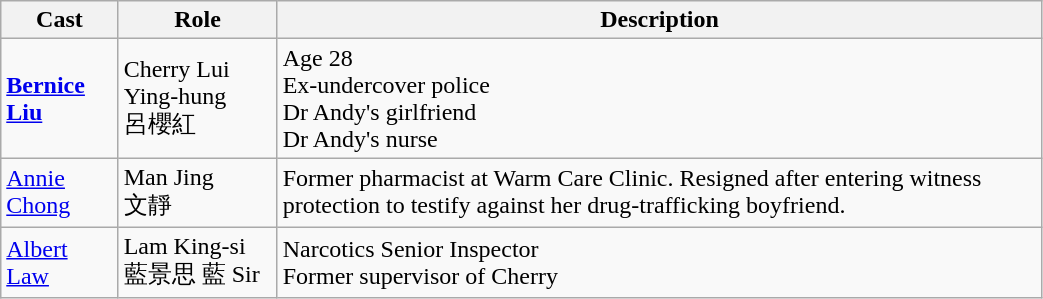<table class="wikitable" width="55%">
<tr>
<th>Cast</th>
<th>Role</th>
<th>Description</th>
</tr>
<tr>
<td><strong><a href='#'>Bernice Liu</a></strong></td>
<td>Cherry Lui Ying-hung <br> 呂櫻紅</td>
<td>Age 28<br>Ex-undercover police<br>Dr Andy's girlfriend<br>Dr Andy's nurse</td>
</tr>
<tr>
<td><a href='#'>Annie Chong</a></td>
<td>Man Jing <br> 文靜</td>
<td>Former pharmacist at Warm Care Clinic. Resigned after entering witness protection to testify against her drug-trafficking boyfriend.</td>
</tr>
<tr>
<td><a href='#'>Albert Law</a></td>
<td>Lam King-si <br> 藍景思 藍 Sir</td>
<td>Narcotics Senior Inspector  <br> Former supervisor of Cherry</td>
</tr>
</table>
